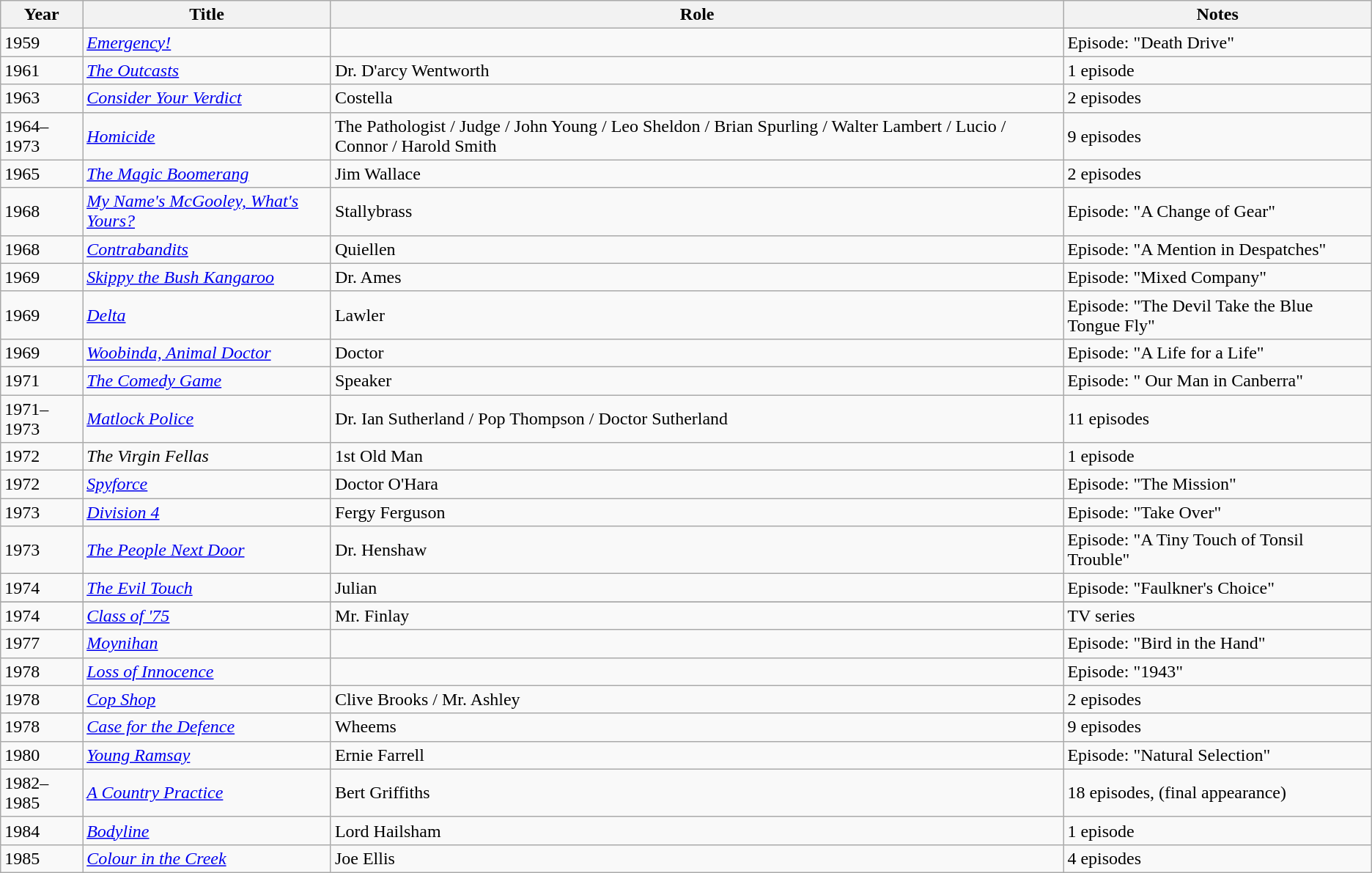<table class="wikitable">
<tr>
<th>Year</th>
<th>Title</th>
<th>Role</th>
<th>Notes</th>
</tr>
<tr>
<td>1959</td>
<td><em><a href='#'>Emergency!</a></em></td>
<td></td>
<td>Episode: "Death Drive"</td>
</tr>
<tr>
<td>1961</td>
<td><em><a href='#'>The Outcasts</a></em></td>
<td>Dr. D'arcy Wentworth</td>
<td>1 episode</td>
</tr>
<tr>
<td>1963</td>
<td><em><a href='#'>Consider Your Verdict</a></em></td>
<td>Costella</td>
<td>2 episodes</td>
</tr>
<tr>
<td>1964–1973</td>
<td><em><a href='#'>Homicide</a></em></td>
<td>The Pathologist / Judge / John Young / Leo Sheldon / Brian Spurling / Walter Lambert / Lucio / Connor / Harold Smith</td>
<td>9 episodes</td>
</tr>
<tr>
<td>1965</td>
<td><em><a href='#'>The Magic Boomerang</a></em></td>
<td>Jim Wallace</td>
<td>2 episodes</td>
</tr>
<tr>
<td>1968</td>
<td><em><a href='#'>My Name's McGooley, What's Yours?</a></em></td>
<td>Stallybrass</td>
<td>Episode: "A Change of Gear"</td>
</tr>
<tr>
<td>1968</td>
<td><em><a href='#'>Contrabandits</a></em></td>
<td>Quiellen</td>
<td>Episode: "A Mention in Despatches"</td>
</tr>
<tr>
<td>1969</td>
<td><em><a href='#'>Skippy the Bush Kangaroo</a></em></td>
<td>Dr. Ames</td>
<td>Episode: "Mixed Company"</td>
</tr>
<tr>
<td>1969</td>
<td><em><a href='#'>Delta</a></em></td>
<td>Lawler</td>
<td>Episode: "The Devil Take the Blue Tongue Fly"</td>
</tr>
<tr>
<td>1969</td>
<td><em><a href='#'>Woobinda, Animal Doctor</a></em></td>
<td>Doctor</td>
<td>Episode: "A Life for a Life"</td>
</tr>
<tr>
<td>1971</td>
<td><em><a href='#'>The Comedy Game</a></em></td>
<td>Speaker</td>
<td>Episode: " Our Man in Canberra"</td>
</tr>
<tr>
<td>1971–1973</td>
<td><em><a href='#'>Matlock Police</a></em></td>
<td>Dr. Ian Sutherland / Pop Thompson / Doctor Sutherland</td>
<td>11 episodes</td>
</tr>
<tr>
<td>1972</td>
<td><em>The Virgin Fellas</em></td>
<td>1st Old Man</td>
<td>1 episode</td>
</tr>
<tr>
<td>1972</td>
<td><em><a href='#'>Spyforce</a></em></td>
<td>Doctor O'Hara</td>
<td>Episode: "The Mission"</td>
</tr>
<tr>
<td>1973</td>
<td><em><a href='#'>Division 4</a></em></td>
<td>Fergy Ferguson</td>
<td>Episode: "Take Over"</td>
</tr>
<tr>
<td>1973</td>
<td><em><a href='#'>The People Next Door</a></em></td>
<td>Dr. Henshaw</td>
<td>Episode: "A Tiny Touch of Tonsil Trouble"</td>
</tr>
<tr>
<td>1974</td>
<td><em><a href='#'>The Evil Touch</a></em></td>
<td>Julian</td>
<td>Episode: "Faulkner's Choice"</td>
</tr>
<tr>
</tr>
<tr>
<td>1974</td>
<td><em><a href='#'>Class of '75</a></em></td>
<td>Mr. Finlay</td>
<td>TV series</td>
</tr>
<tr>
<td>1977</td>
<td><em><a href='#'>Moynihan</a></em></td>
<td></td>
<td>Episode: "Bird in the Hand"</td>
</tr>
<tr>
<td>1978</td>
<td><em><a href='#'>Loss of Innocence</a></em></td>
<td></td>
<td>Episode: "1943"</td>
</tr>
<tr>
<td>1978</td>
<td><em><a href='#'>Cop Shop</a></em></td>
<td>Clive Brooks / Mr. Ashley</td>
<td>2 episodes</td>
</tr>
<tr>
<td>1978</td>
<td><em><a href='#'>Case for the Defence</a></em></td>
<td>Wheems</td>
<td>9 episodes</td>
</tr>
<tr>
<td>1980</td>
<td><em><a href='#'>Young Ramsay</a></em></td>
<td>Ernie Farrell</td>
<td>Episode: "Natural Selection"</td>
</tr>
<tr>
<td>1982–1985</td>
<td><em><a href='#'>A Country Practice</a></em></td>
<td>Bert Griffiths</td>
<td>18 episodes, (final appearance)</td>
</tr>
<tr>
<td>1984</td>
<td><em><a href='#'>Bodyline</a></em></td>
<td>Lord Hailsham</td>
<td>1 episode</td>
</tr>
<tr>
<td>1985</td>
<td><em><a href='#'>Colour in the Creek</a></em></td>
<td>Joe Ellis</td>
<td>4 episodes</td>
</tr>
</table>
